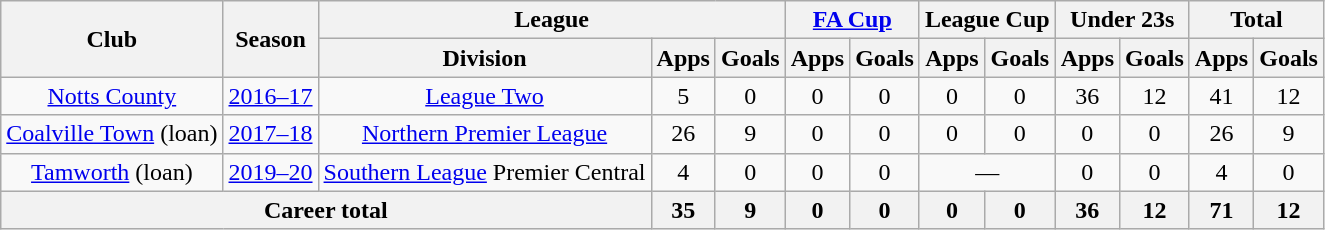<table class="wikitable" style="text-align: center;">
<tr>
<th rowspan="2">Club</th>
<th rowspan="2">Season</th>
<th colspan="3">League</th>
<th colspan="2"><a href='#'>FA Cup</a></th>
<th colspan="2">League Cup</th>
<th colspan="2">Under 23s</th>
<th colspan="2">Total</th>
</tr>
<tr>
<th>Division</th>
<th>Apps</th>
<th>Goals</th>
<th>Apps</th>
<th>Goals</th>
<th>Apps</th>
<th>Goals</th>
<th>Apps</th>
<th>Goals</th>
<th>Apps</th>
<th>Goals</th>
</tr>
<tr>
<td valign="center"><a href='#'>Notts County</a></td>
<td><a href='#'>2016–17</a></td>
<td valign="center"><a href='#'>League Two</a></td>
<td>5</td>
<td>0</td>
<td>0</td>
<td>0</td>
<td>0</td>
<td>0</td>
<td>36</td>
<td>12</td>
<td>41</td>
<td>12</td>
</tr>
<tr>
<td valign="center"><a href='#'>Coalville Town</a> (loan)</td>
<td><a href='#'>2017–18</a></td>
<td valign="center"><a href='#'>Northern Premier League</a></td>
<td>26</td>
<td>9</td>
<td>0</td>
<td>0</td>
<td>0</td>
<td>0</td>
<td>0</td>
<td>0</td>
<td>26</td>
<td>9</td>
</tr>
<tr>
<td valign="center"><a href='#'>Tamworth</a> (loan)</td>
<td><a href='#'>2019–20</a></td>
<td valign="center"><a href='#'>Southern League</a> Premier Central</td>
<td>4</td>
<td>0</td>
<td>0</td>
<td>0</td>
<td colspan="2">—</td>
<td>0</td>
<td>0</td>
<td>4</td>
<td>0</td>
</tr>
<tr>
<th colspan="3">Career total</th>
<th>35</th>
<th>9</th>
<th>0</th>
<th>0</th>
<th>0</th>
<th>0</th>
<th>36</th>
<th>12</th>
<th>71</th>
<th>12</th>
</tr>
</table>
